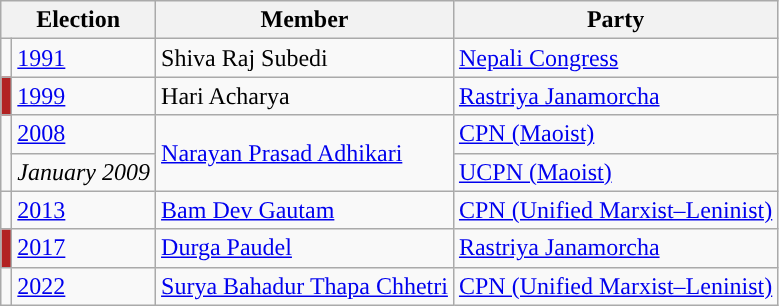<table class="wikitable">
<tr>
<th colspan="2">Election</th>
<th>Member</th>
<th>Party</th>
</tr>
<tr>
<td style="background-color:"></td>
<td><a href='#'>1991</a></td>
<td>Shiva Raj Subedi</td>
<td><a href='#'>Nepali Congress</a></td>
</tr>
<tr>
<td style="background-color:firebrick"></td>
<td><a href='#'>1999</a></td>
<td>Hari Acharya</td>
<td><a href='#'>Rastriya Janamorcha</a></td>
</tr>
<tr>
<td rowspan="2" style="background-color:"></td>
<td><a href='#'>2008</a></td>
<td rowspan="2"><a href='#'>Narayan Prasad Adhikari</a></td>
<td><a href='#'>CPN (Maoist)</a></td>
</tr>
<tr>
<td><em>January 2009</em></td>
<td><a href='#'>UCPN (Maoist)</a></td>
</tr>
<tr>
<td style="background-color:"></td>
<td><a href='#'>2013</a></td>
<td><a href='#'>Bam Dev Gautam</a></td>
<td><a href='#'>CPN (Unified Marxist–Leninist)</a></td>
</tr>
<tr>
<td style="background-color:firebrick"></td>
<td><a href='#'>2017</a></td>
<td><a href='#'>Durga Paudel</a></td>
<td><a href='#'>Rastriya Janamorcha</a></td>
</tr>
<tr>
<td style="background-color:"></td>
<td><a href='#'>2022</a></td>
<td><a href='#'>Surya Bahadur Thapa Chhetri</a></td>
<td><a href='#'>CPN (Unified Marxist–Leninist)</a></td>
</tr>
</table>
